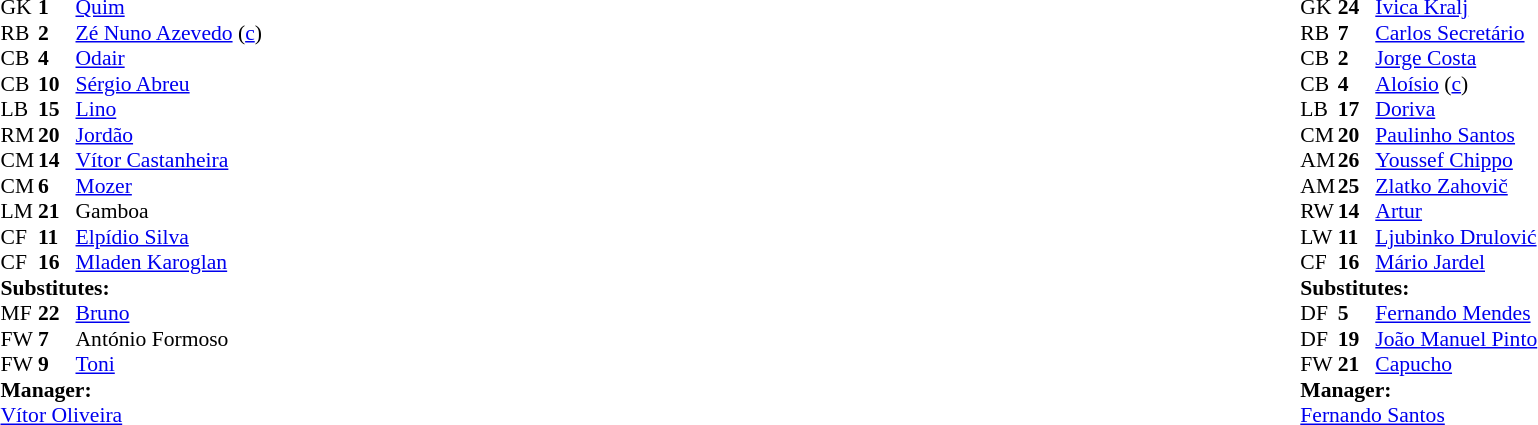<table width="100%">
<tr>
<td valign="top" width="50%"><br><table style="font-size: 90%" cellspacing="0" cellpadding="0">
<tr>
<td colspan="4"></td>
</tr>
<tr>
<th width=25></th>
<th width=25></th>
</tr>
<tr>
<td>GK</td>
<td><strong>1</strong></td>
<td> <a href='#'>Quim</a></td>
</tr>
<tr>
<td>RB</td>
<td><strong>2</strong></td>
<td> <a href='#'>Zé Nuno Azevedo</a> (<a href='#'>c</a>)</td>
</tr>
<tr>
<td>CB</td>
<td><strong>4</strong></td>
<td> <a href='#'>Odair</a></td>
</tr>
<tr>
<td>CB</td>
<td><strong>10</strong></td>
<td> <a href='#'>Sérgio Abreu</a></td>
</tr>
<tr>
<td>LB</td>
<td><strong>15</strong></td>
<td> <a href='#'>Lino</a></td>
</tr>
<tr>
<td>RM</td>
<td><strong>20</strong></td>
<td> <a href='#'>Jordão</a></td>
</tr>
<tr>
<td>CM</td>
<td><strong>14</strong></td>
<td> <a href='#'>Vítor Castanheira</a></td>
<td></td>
<td></td>
</tr>
<tr>
<td>CM</td>
<td><strong>6</strong></td>
<td> <a href='#'>Mozer</a></td>
<td></td>
<td></td>
</tr>
<tr>
<td>LM</td>
<td><strong>21</strong></td>
<td> Gamboa</td>
</tr>
<tr>
<td>CF</td>
<td><strong>11</strong></td>
<td> <a href='#'>Elpídio Silva</a></td>
</tr>
<tr>
<td>CF</td>
<td><strong>16</strong></td>
<td> <a href='#'>Mladen Karoglan</a></td>
<td></td>
<td></td>
</tr>
<tr>
<td colspan=3><strong>Substitutes:</strong></td>
</tr>
<tr>
<td>MF</td>
<td><strong>22</strong></td>
<td> <a href='#'>Bruno</a></td>
<td></td>
<td></td>
</tr>
<tr>
<td>FW</td>
<td><strong>7</strong></td>
<td> António Formoso</td>
<td></td>
<td></td>
</tr>
<tr>
<td>FW</td>
<td><strong>9</strong></td>
<td> <a href='#'>Toni</a></td>
<td></td>
<td></td>
</tr>
<tr>
<td colspan=3><strong>Manager:</strong></td>
</tr>
<tr>
<td colspan=4> <a href='#'>Vítor Oliveira</a></td>
</tr>
</table>
</td>
<td valign="top"></td>
<td valign="top" width="50%"><br><table style="font-size: 90%" cellspacing="0" cellpadding="0" align=center>
<tr>
<td colspan="4"></td>
</tr>
<tr>
<th width=25></th>
<th width=25></th>
</tr>
<tr>
<td>GK</td>
<td><strong>24</strong></td>
<td> <a href='#'>Ivica Kralj</a></td>
</tr>
<tr>
<td>RB</td>
<td><strong>7</strong></td>
<td> <a href='#'>Carlos Secretário</a></td>
</tr>
<tr>
<td>CB</td>
<td><strong>2</strong></td>
<td> <a href='#'>Jorge Costa</a></td>
</tr>
<tr>
<td>CB</td>
<td><strong>4</strong></td>
<td> <a href='#'>Aloísio</a> (<a href='#'>c</a>)</td>
</tr>
<tr>
<td>LB</td>
<td><strong>17</strong></td>
<td> <a href='#'>Doriva</a></td>
</tr>
<tr>
<td>CM</td>
<td><strong>20</strong></td>
<td> <a href='#'>Paulinho Santos</a></td>
</tr>
<tr>
<td>AM</td>
<td><strong>26</strong></td>
<td> <a href='#'>Youssef Chippo</a></td>
<td></td>
<td></td>
</tr>
<tr>
<td>AM</td>
<td><strong>25</strong></td>
<td> <a href='#'>Zlatko Zahovič</a></td>
</tr>
<tr>
<td>RW</td>
<td><strong>14</strong></td>
<td> <a href='#'>Artur</a></td>
<td></td>
<td></td>
</tr>
<tr>
<td>LW</td>
<td><strong>11</strong></td>
<td> <a href='#'>Ljubinko Drulović</a></td>
</tr>
<tr>
<td>CF</td>
<td><strong>16</strong></td>
<td> <a href='#'>Mário Jardel</a></td>
<td></td>
<td></td>
</tr>
<tr>
<td colspan=3><strong>Substitutes:</strong></td>
</tr>
<tr>
<td>DF</td>
<td><strong>5</strong></td>
<td> <a href='#'>Fernando Mendes</a></td>
<td></td>
<td></td>
</tr>
<tr>
<td>DF</td>
<td><strong>19</strong></td>
<td> <a href='#'>João Manuel Pinto</a></td>
<td></td>
<td></td>
</tr>
<tr>
<td>FW</td>
<td><strong>21</strong></td>
<td> <a href='#'>Capucho</a></td>
<td></td>
<td></td>
</tr>
<tr>
<td colspan=3><strong>Manager:</strong></td>
</tr>
<tr>
<td colspan=4> <a href='#'>Fernando Santos</a></td>
</tr>
</table>
</td>
</tr>
</table>
